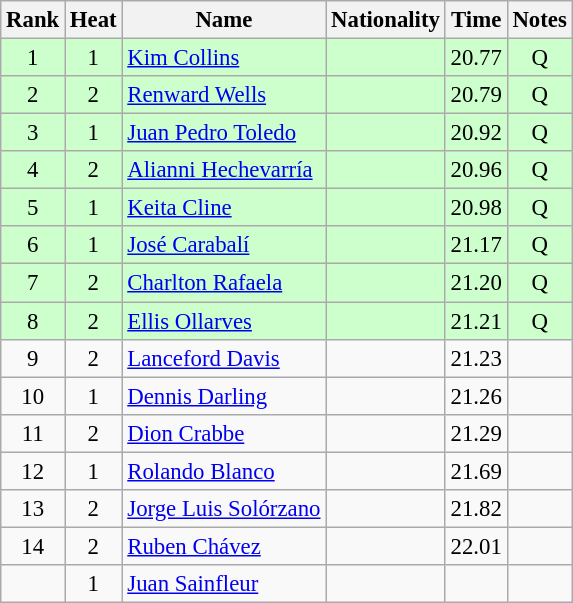<table class="wikitable sortable" style="text-align:center;font-size:95%">
<tr>
<th>Rank</th>
<th>Heat</th>
<th>Name</th>
<th>Nationality</th>
<th>Time</th>
<th>Notes</th>
</tr>
<tr bgcolor=ccffcc>
<td>1</td>
<td>1</td>
<td align=left><a href='#'>Kim Collins</a></td>
<td align=left></td>
<td>20.77</td>
<td>Q</td>
</tr>
<tr bgcolor=ccffcc>
<td>2</td>
<td>2</td>
<td align=left><a href='#'>Renward Wells</a></td>
<td align=left></td>
<td>20.79</td>
<td>Q</td>
</tr>
<tr bgcolor=ccffcc>
<td>3</td>
<td>1</td>
<td align=left><a href='#'>Juan Pedro Toledo</a></td>
<td align=left></td>
<td>20.92</td>
<td>Q</td>
</tr>
<tr bgcolor=ccffcc>
<td>4</td>
<td>2</td>
<td align=left><a href='#'>Alianni Hechevarría</a></td>
<td align=left></td>
<td>20.96</td>
<td>Q</td>
</tr>
<tr bgcolor=ccffcc>
<td>5</td>
<td>1</td>
<td align=left><a href='#'>Keita Cline</a></td>
<td align=left></td>
<td>20.98</td>
<td>Q</td>
</tr>
<tr bgcolor=ccffcc>
<td>6</td>
<td>1</td>
<td align=left><a href='#'>José Carabalí</a></td>
<td align=left></td>
<td>21.17</td>
<td>Q</td>
</tr>
<tr bgcolor=ccffcc>
<td>7</td>
<td>2</td>
<td align=left><a href='#'>Charlton Rafaela</a></td>
<td align=left></td>
<td>21.20</td>
<td>Q</td>
</tr>
<tr bgcolor=ccffcc>
<td>8</td>
<td>2</td>
<td align=left><a href='#'>Ellis Ollarves</a></td>
<td align=left></td>
<td>21.21</td>
<td>Q</td>
</tr>
<tr>
<td>9</td>
<td>2</td>
<td align=left><a href='#'>Lanceford Davis</a></td>
<td align=left></td>
<td>21.23</td>
<td></td>
</tr>
<tr>
<td>10</td>
<td>1</td>
<td align=left><a href='#'>Dennis Darling</a></td>
<td align=left></td>
<td>21.26</td>
<td></td>
</tr>
<tr>
<td>11</td>
<td>2</td>
<td align=left><a href='#'>Dion Crabbe</a></td>
<td align=left></td>
<td>21.29</td>
<td></td>
</tr>
<tr>
<td>12</td>
<td>1</td>
<td align=left><a href='#'>Rolando Blanco</a></td>
<td align=left></td>
<td>21.69</td>
<td></td>
</tr>
<tr>
<td>13</td>
<td>2</td>
<td align=left><a href='#'>Jorge Luis Solórzano</a></td>
<td align=left></td>
<td>21.82</td>
<td></td>
</tr>
<tr>
<td>14</td>
<td>2</td>
<td align=left><a href='#'>Ruben Chávez</a></td>
<td align=left></td>
<td>22.01</td>
<td></td>
</tr>
<tr>
<td></td>
<td>1</td>
<td align=left><a href='#'>Juan Sainfleur</a></td>
<td align=left></td>
<td></td>
<td></td>
</tr>
</table>
